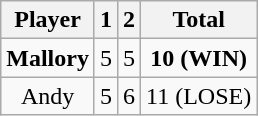<table class="wikitable" style="text-align:center;">
<tr>
<th>Player</th>
<th>1</th>
<th>2</th>
<th>Total</th>
</tr>
<tr>
<td><strong>Mallory</strong></td>
<td>5</td>
<td>5</td>
<td><strong>10 (WIN)</strong></td>
</tr>
<tr>
<td>Andy</td>
<td>5</td>
<td>6</td>
<td>11 (LOSE)</td>
</tr>
</table>
